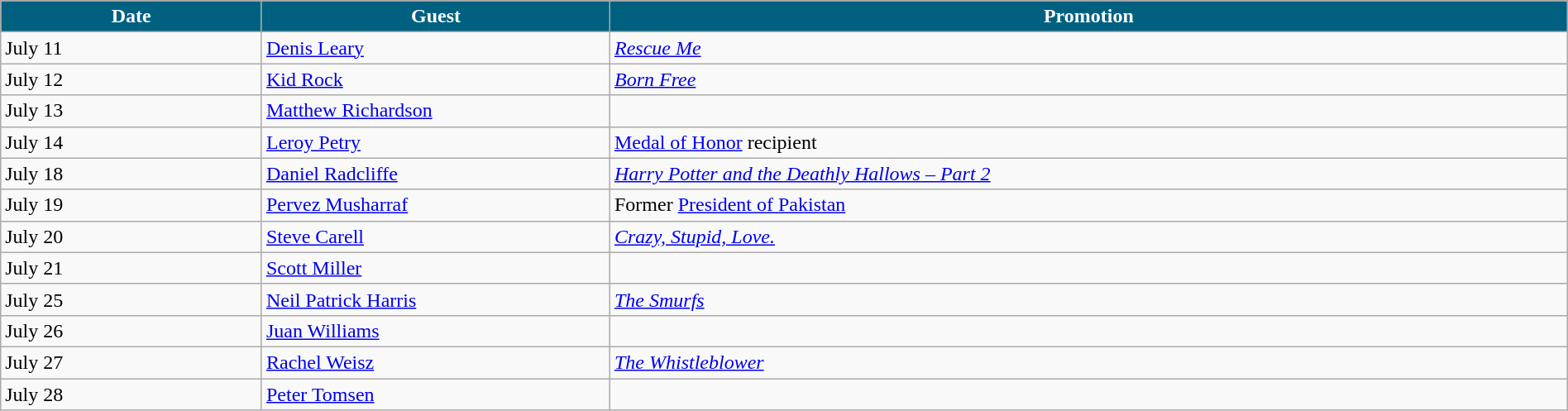<table class="wikitable" width="100%">
<tr bgcolor="#CCCCCC">
<th width="15%" style="background:#006080; color:#FFFFFF">Date</th>
<th width="20%" style="background:#006080; color:#FFFFFF">Guest</th>
<th width="55%" style="background:#006080; color:#FFFFFF">Promotion</th>
</tr>
<tr>
<td>July 11</td>
<td><a href='#'>Denis Leary</a></td>
<td><em><a href='#'>Rescue Me</a></em></td>
</tr>
<tr>
<td>July 12</td>
<td><a href='#'>Kid Rock</a></td>
<td><em><a href='#'>Born Free</a></em></td>
</tr>
<tr>
<td>July 13</td>
<td><a href='#'>Matthew Richardson</a></td>
<td></td>
</tr>
<tr>
<td>July 14</td>
<td><a href='#'>Leroy Petry</a></td>
<td><a href='#'>Medal of Honor</a> recipient</td>
</tr>
<tr>
<td>July 18</td>
<td><a href='#'>Daniel Radcliffe</a></td>
<td><em><a href='#'>Harry Potter and the Deathly Hallows – Part 2</a></em></td>
</tr>
<tr>
<td>July 19</td>
<td><a href='#'>Pervez Musharraf</a></td>
<td>Former <a href='#'>President of Pakistan</a></td>
</tr>
<tr>
<td>July 20</td>
<td><a href='#'>Steve Carell</a></td>
<td><em><a href='#'>Crazy, Stupid, Love.</a></em></td>
</tr>
<tr>
<td>July 21</td>
<td><a href='#'>Scott Miller</a></td>
<td></td>
</tr>
<tr>
<td>July 25</td>
<td><a href='#'>Neil Patrick Harris</a></td>
<td><em><a href='#'>The Smurfs</a></em></td>
</tr>
<tr>
<td>July 26</td>
<td><a href='#'>Juan Williams</a></td>
<td></td>
</tr>
<tr>
<td>July 27</td>
<td><a href='#'>Rachel Weisz</a></td>
<td><em><a href='#'>The Whistleblower</a></em></td>
</tr>
<tr>
<td>July 28</td>
<td><a href='#'>Peter Tomsen</a></td>
<td></td>
</tr>
</table>
